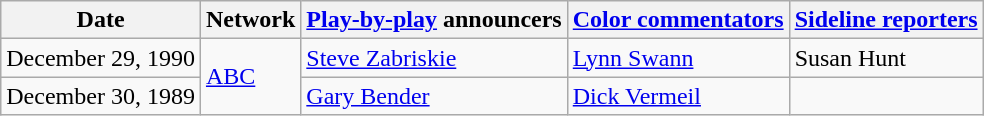<table class="wikitable">
<tr>
<th>Date</th>
<th>Network</th>
<th><a href='#'>Play-by-play</a> announcers</th>
<th><a href='#'>Color commentators</a></th>
<th><a href='#'>Sideline reporters</a></th>
</tr>
<tr>
<td>December 29, 1990</td>
<td rowspan=2><a href='#'>ABC</a></td>
<td><a href='#'>Steve Zabriskie</a></td>
<td><a href='#'>Lynn Swann</a></td>
<td>Susan Hunt</td>
</tr>
<tr>
<td>December 30, 1989</td>
<td><a href='#'>Gary Bender</a></td>
<td><a href='#'>Dick Vermeil</a></td>
<td></td>
</tr>
</table>
